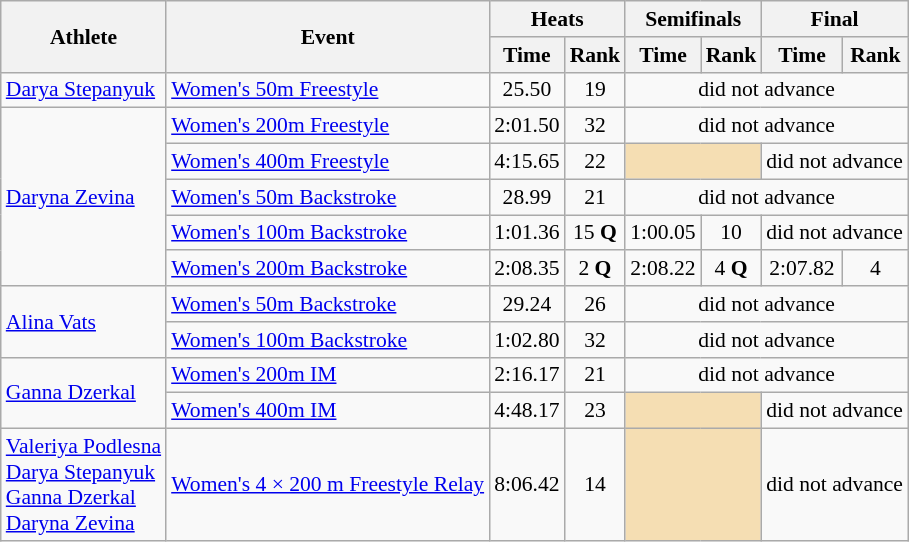<table class=wikitable style="font-size:90%">
<tr>
<th rowspan="2">Athlete</th>
<th rowspan="2">Event</th>
<th colspan="2">Heats</th>
<th colspan="2">Semifinals</th>
<th colspan="2">Final</th>
</tr>
<tr>
<th>Time</th>
<th>Rank</th>
<th>Time</th>
<th>Rank</th>
<th>Time</th>
<th>Rank</th>
</tr>
<tr>
<td rowspan="1"><a href='#'>Darya Stepanyuk</a></td>
<td><a href='#'>Women's 50m Freestyle</a></td>
<td align=center>25.50</td>
<td align=center>19</td>
<td align=center colspan=4>did not advance</td>
</tr>
<tr>
<td rowspan="5"><a href='#'>Daryna Zevina</a></td>
<td><a href='#'>Women's 200m Freestyle</a></td>
<td align=center>2:01.50</td>
<td align=center>32</td>
<td align=center colspan=4>did not advance</td>
</tr>
<tr>
<td><a href='#'>Women's 400m Freestyle</a></td>
<td align=center>4:15.65</td>
<td align=center>22</td>
<td colspan= 2 bgcolor="wheat"></td>
<td align=center colspan=2>did not advance</td>
</tr>
<tr>
<td><a href='#'>Women's 50m Backstroke</a></td>
<td align=center>28.99</td>
<td align=center>21</td>
<td align=center colspan=4>did not advance</td>
</tr>
<tr>
<td><a href='#'>Women's 100m Backstroke</a></td>
<td align=center>1:01.36</td>
<td align=center>15 <strong>Q</strong></td>
<td align=center>1:00.05</td>
<td align=center>10</td>
<td align=center colspan=2>did not advance</td>
</tr>
<tr>
<td><a href='#'>Women's 200m Backstroke</a></td>
<td align=center>2:08.35</td>
<td align=center>2 <strong>Q</strong></td>
<td align=center>2:08.22</td>
<td align=center>4 <strong>Q</strong></td>
<td align=center>2:07.82</td>
<td align=center>4</td>
</tr>
<tr>
<td rowspan="2"><a href='#'>Alina Vats</a></td>
<td><a href='#'>Women's 50m Backstroke</a></td>
<td align=center>29.24</td>
<td align=center>26</td>
<td align=center colspan=4>did not advance</td>
</tr>
<tr>
<td><a href='#'>Women's 100m Backstroke</a></td>
<td align=center>1:02.80</td>
<td align=center>32</td>
<td align=center colspan=4>did not advance</td>
</tr>
<tr>
<td rowspan="2"><a href='#'>Ganna Dzerkal</a></td>
<td><a href='#'>Women's 200m IM</a></td>
<td align=center>2:16.17</td>
<td align=center>21</td>
<td align=center colspan=4>did not advance</td>
</tr>
<tr>
<td><a href='#'>Women's 400m IM</a></td>
<td align=center>4:48.17</td>
<td align=center>23</td>
<td colspan= 2 bgcolor="wheat"></td>
<td align=center colspan=2>did not advance</td>
</tr>
<tr>
<td rowspan="1"><a href='#'>Valeriya Podlesna</a><br><a href='#'>Darya Stepanyuk</a><br><a href='#'>Ganna Dzerkal</a><br><a href='#'>Daryna Zevina</a></td>
<td><a href='#'>Women's 4 × 200 m Freestyle Relay</a></td>
<td align=center>8:06.42</td>
<td align=center>14</td>
<td colspan= 2 bgcolor="wheat"></td>
<td align=center colspan=2>did not advance</td>
</tr>
</table>
